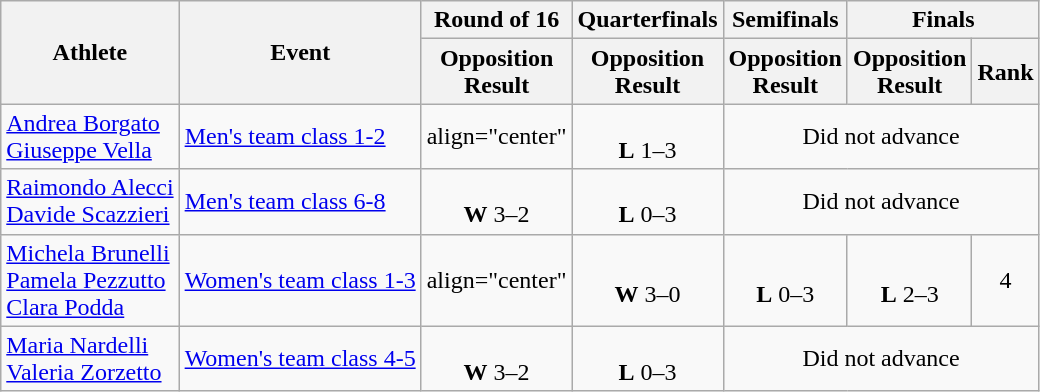<table class=wikitable>
<tr>
<th rowspan="2">Athlete</th>
<th rowspan="2">Event</th>
<th>Round of 16</th>
<th>Quarterfinals</th>
<th>Semifinals</th>
<th colspan="2">Finals</th>
</tr>
<tr>
<th>Opposition<br>Result</th>
<th>Opposition<br>Result</th>
<th>Opposition<br>Result</th>
<th>Opposition<br>Result</th>
<th>Rank</th>
</tr>
<tr>
<td><a href='#'>Andrea Borgato</a><br><a href='#'>Giuseppe Vella</a></td>
<td><a href='#'>Men's team class 1-2</a></td>
<td>align="center" </td>
<td align="center"><br><strong>L</strong> 1–3</td>
<td align="center" colspan="3">Did not advance</td>
</tr>
<tr>
<td><a href='#'>Raimondo Alecci</a><br><a href='#'>Davide Scazzieri</a></td>
<td><a href='#'>Men's team class 6-8</a></td>
<td align="center"><br><strong>W</strong> 3–2</td>
<td align="center"><br><strong>L</strong> 0–3</td>
<td align="center" colspan="3">Did not advance</td>
</tr>
<tr>
<td><a href='#'>Michela Brunelli</a><br><a href='#'>Pamela Pezzutto</a><br><a href='#'>Clara Podda</a></td>
<td><a href='#'>Women's team class 1-3</a></td>
<td>align="center" </td>
<td align="center"><br><strong>W</strong> 3–0</td>
<td align="center"><br><strong>L</strong> 0–3</td>
<td align="center"><br><strong>L</strong> 2–3</td>
<td align="center">4</td>
</tr>
<tr>
<td><a href='#'>Maria Nardelli</a><br><a href='#'>Valeria Zorzetto</a></td>
<td><a href='#'>Women's team class 4-5</a></td>
<td align="center"><br><strong>W</strong> 3–2</td>
<td align="center"><br><strong>L</strong> 0–3</td>
<td align="center" colspan="3">Did not advance</td>
</tr>
</table>
